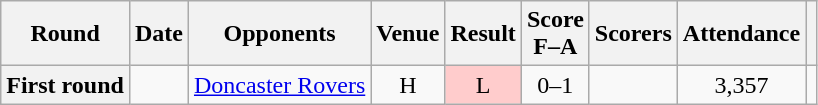<table class="wikitable plainrowheaders" style="text-align:center">
<tr>
<th scope=col>Round</th>
<th scope=col>Date</th>
<th scope=col>Opponents</th>
<th scope=col>Venue</th>
<th scope=col>Result</th>
<th scope=col>Score<br>F–A</th>
<th scope=col class=unsortable>Scorers</th>
<th scope=col>Attendance</th>
<th scope=col class=unsortable></th>
</tr>
<tr>
<th scope=row>First round</th>
<td scope=left></td>
<td align=left><a href='#'>Doncaster Rovers</a></td>
<td>H</td>
<td style=background-color:#FFCCCC>L</td>
<td>0–1</td>
<td align=left></td>
<td>3,357</td>
<td></td>
</tr>
</table>
